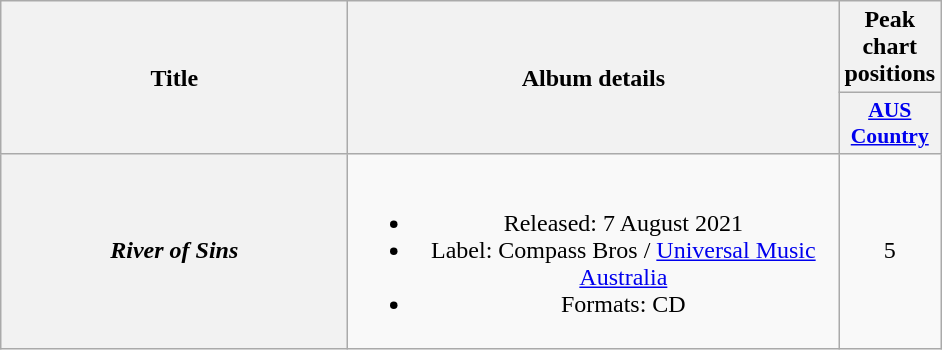<table class="wikitable plainrowheaders" style="text-align:center;">
<tr>
<th rowspan="2" scope="col" style="width:14em;">Title</th>
<th rowspan="2" scope="col" style="width:20em;">Album details</th>
<th colspan="1" scope="col">Peak chart positions</th>
</tr>
<tr>
<th scope="col" style="width:3em;font-size:90%;"><a href='#'>AUS<br>Country</a></th>
</tr>
<tr>
<th scope="row"><em>River of Sins</em></th>
<td><br><ul><li>Released: 7 August 2021</li><li>Label: Compass Bros / <a href='#'>Universal Music Australia</a></li><li>Formats: CD</li></ul></td>
<td>5</td>
</tr>
</table>
